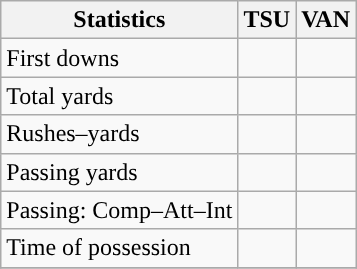<table class="wikitable" style="float: left;">
<tr>
<th>Statistics</th>
<th>TSU</th>
<th>VAN</th>
</tr>
<tr>
<td>First downs</td>
<td></td>
<td></td>
</tr>
<tr>
<td>Total yards</td>
<td></td>
<td></td>
</tr>
<tr>
<td>Rushes–yards</td>
<td></td>
<td></td>
</tr>
<tr>
<td>Passing yards</td>
<td></td>
<td></td>
</tr>
<tr>
<td>Passing: Comp–Att–Int</td>
<td></td>
<td></td>
</tr>
<tr>
<td>Time of possession</td>
<td></td>
<td></td>
</tr>
<tr>
</tr>
</table>
